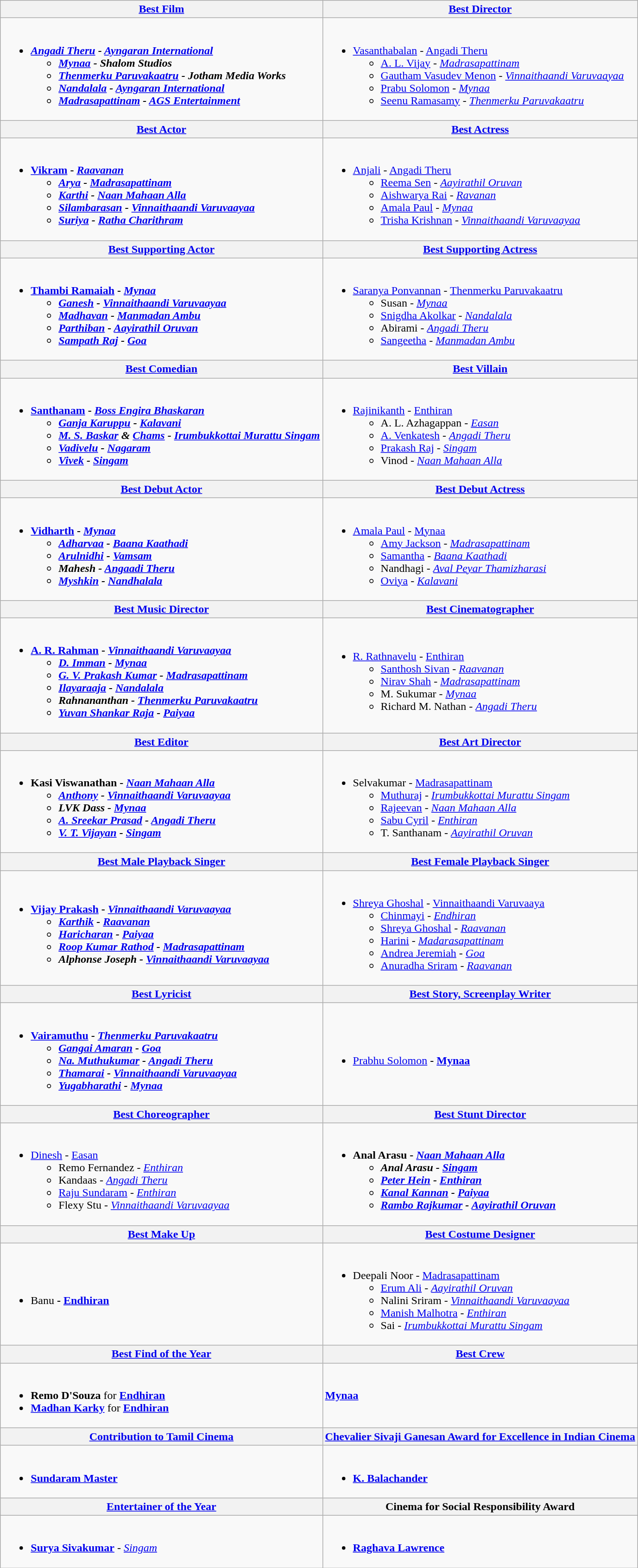<table class="wikitable" |>
<tr>
<th style="text-align:center;"><a href='#'>Best Film</a></th>
<th style="text-align:center;"><a href='#'>Best Director</a></th>
</tr>
<tr>
<td><br><ul><li><strong><em><a href='#'>Angadi Theru</a><em> - <a href='#'>Ayngaran International</a><strong><ul><li></em><a href='#'>Mynaa</a><em> - Shalom Studios</li><li></em><a href='#'>Thenmerku Paruvakaatru</a><em> - Jotham Media Works</li><li></em><a href='#'>Nandalala</a><em> - <a href='#'>Ayngaran International</a></li><li></em><a href='#'>Madrasapattinam</a><em> - <a href='#'>AGS Entertainment</a></li></ul></li></ul></td>
<td><br><ul><li></strong> <a href='#'>Vasanthabalan</a> - </em><a href='#'>Angadi Theru</a></em></strong><ul><li><a href='#'>A. L. Vijay</a> - <em><a href='#'>Madrasapattinam</a></em></li><li><a href='#'>Gautham Vasudev Menon</a> - <em><a href='#'>Vinnaithaandi Varuvaayaa</a></em></li><li><a href='#'>Prabu Solomon</a> - <em><a href='#'>Mynaa</a></em></li><li><a href='#'>Seenu Ramasamy</a> - <em><a href='#'>Thenmerku Paruvakaatru</a></em></li></ul></li></ul></td>
</tr>
<tr>
<th style="text-align:center;"><a href='#'>Best Actor</a></th>
<th style="text-align:center;"><a href='#'>Best Actress</a></th>
</tr>
<tr>
<td><br><ul><li><strong><a href='#'>Vikram</a> - <em><a href='#'>Raavanan</a><strong><em><ul><li><a href='#'>Arya</a> - </em><a href='#'>Madrasapattinam</a><em></li><li><a href='#'>Karthi</a> - </em><a href='#'>Naan Mahaan Alla</a><em></li><li><a href='#'>Silambarasan</a> - </em><a href='#'>Vinnaithaandi Varuvaayaa</a><em></li><li><a href='#'>Suriya</a> - </em><a href='#'>Ratha Charithram</a><em></li></ul></li></ul></td>
<td><br><ul><li></strong><a href='#'>Anjali</a> - </em><a href='#'>Angadi Theru</a></em></strong><ul><li><a href='#'>Reema Sen</a> - <em><a href='#'>Aayirathil Oruvan</a></em></li><li><a href='#'>Aishwarya Rai</a> - <em><a href='#'>Ravanan</a></em></li><li><a href='#'>Amala Paul</a> - <em><a href='#'>Mynaa</a></em></li><li><a href='#'>Trisha Krishnan</a> - <em><a href='#'>Vinnaithaandi Varuvaayaa</a></em></li></ul></li></ul></td>
</tr>
<tr>
<th style="text-align:center;"><a href='#'>Best Supporting Actor</a></th>
<th style="text-align:center;"><a href='#'>Best Supporting Actress</a></th>
</tr>
<tr>
<td><br><ul><li><strong><a href='#'>Thambi Ramaiah</a> - <em><a href='#'>Mynaa</a><strong><em><ul><li><a href='#'>Ganesh</a> - </em><a href='#'>Vinnaithaandi Varuvaayaa</a><em></li><li><a href='#'>Madhavan</a> - </em><a href='#'>Manmadan Ambu</a><em></li><li><a href='#'>Parthiban</a> - </em><a href='#'>Aayirathil Oruvan</a><em></li><li><a href='#'>Sampath Raj</a> - </em><a href='#'>Goa</a><em></li></ul></li></ul></td>
<td><br><ul><li></strong><a href='#'>Saranya Ponvannan</a> - </em><a href='#'>Thenmerku Paruvakaatru</a></em></strong><ul><li>Susan - <em><a href='#'>Mynaa</a></em></li><li><a href='#'>Snigdha Akolkar</a> - <em><a href='#'>Nandalala</a></em></li><li>Abirami - <em><a href='#'>Angadi Theru</a></em></li><li><a href='#'>Sangeetha</a> - <em><a href='#'>Manmadan Ambu</a></em></li></ul></li></ul></td>
</tr>
<tr>
<th style="text-align:center;"><a href='#'>Best Comedian</a></th>
<th style="text-align:center;"><a href='#'>Best Villain</a></th>
</tr>
<tr>
<td><br><ul><li><strong><a href='#'>Santhanam</a> - <em><a href='#'>Boss Engira Bhaskaran</a><strong><em><ul><li><a href='#'>Ganja Karuppu</a> - </em><a href='#'>Kalavani</a><em></li><li><a href='#'>M. S. Baskar</a> & <a href='#'>Chams</a> - </em><a href='#'>Irumbukkottai Murattu Singam</a><em></li><li><a href='#'>Vadivelu</a> - </em><a href='#'>Nagaram</a><em></li><li><a href='#'>Vivek</a> - </em><a href='#'>Singam</a><em></li></ul></li></ul></td>
<td><br><ul><li></strong><a href='#'>Rajinikanth</a> - </em><a href='#'>Enthiran</a></em></strong><ul><li>A. L. Azhagappan - <em><a href='#'>Easan</a></em></li><li><a href='#'>A. Venkatesh</a> - <em><a href='#'>Angadi Theru</a></em></li><li><a href='#'>Prakash Raj</a> - <em><a href='#'>Singam</a></em></li><li>Vinod - <em><a href='#'>Naan Mahaan Alla</a></em></li></ul></li></ul></td>
</tr>
<tr>
<th style="text-align:center;"><a href='#'>Best Debut Actor</a></th>
<th style="text-align:center;"><a href='#'>Best Debut Actress</a></th>
</tr>
<tr>
<td><br><ul><li><strong><a href='#'>Vidharth</a> - <em><a href='#'>Mynaa</a><strong><em><ul><li><a href='#'>Adharvaa</a> - </em><a href='#'>Baana Kaathadi</a><em></li><li><a href='#'>Arulnidhi</a> - </em><a href='#'>Vamsam</a><em></li><li>Mahesh - </em><a href='#'>Angaadi Theru</a><em></li><li><a href='#'>Myshkin</a> - </em><a href='#'>Nandhalala</a><em></li></ul></li></ul></td>
<td><br><ul><li></strong><a href='#'>Amala Paul</a> - </em><a href='#'>Mynaa</a></em></strong><ul><li><a href='#'>Amy Jackson</a> - <em><a href='#'>Madrasapattinam</a></em></li><li><a href='#'>Samantha</a> - <em><a href='#'>Baana Kaathadi</a></em></li><li>Nandhagi - <em><a href='#'>Aval Peyar Thamizharasi</a></em></li><li><a href='#'>Oviya</a> - <em><a href='#'>Kalavani</a></em></li></ul></li></ul></td>
</tr>
<tr>
<th style="text-align:center;"><a href='#'>Best Music Director</a></th>
<th style="text-align:center;"><a href='#'>Best Cinematographer</a></th>
</tr>
<tr>
<td><br><ul><li><strong><a href='#'>A. R. Rahman</a> - <em><a href='#'>Vinnaithaandi Varuvaayaa</a><strong><em><ul><li><a href='#'>D. Imman</a> - </em><a href='#'>Mynaa</a><em></li><li><a href='#'>G. V. Prakash Kumar</a> - </em><a href='#'>Madrasapattinam</a><em></li><li><a href='#'>Ilayaraaja</a> - </em><a href='#'>Nandalala</a><em></li><li>Rahnananthan - </em><a href='#'>Thenmerku Paruvakaatru</a><em></li><li><a href='#'>Yuvan Shankar Raja</a> - </em><a href='#'>Paiyaa</a><em></li></ul></li></ul></td>
<td><br><ul><li></strong><a href='#'>R. Rathnavelu</a> - </em><a href='#'>Enthiran</a></em></strong><ul><li><a href='#'>Santhosh Sivan</a> - <em><a href='#'>Raavanan</a></em></li><li><a href='#'>Nirav Shah</a> - <em><a href='#'>Madrasapattinam</a></em></li><li>M. Sukumar - <em><a href='#'>Mynaa</a></em></li><li>Richard M. Nathan - <em><a href='#'>Angadi Theru</a></em></li></ul></li></ul></td>
</tr>
<tr>
<th style="text-align:center;"><a href='#'>Best Editor</a></th>
<th style="text-align:center;"><a href='#'>Best Art Director</a></th>
</tr>
<tr>
<td><br><ul><li><strong>Kasi Viswanathan - <em><a href='#'>Naan Mahaan Alla</a><strong><em><ul><li><a href='#'>Anthony</a> - </em><a href='#'>Vinnaithaandi Varuvaayaa</a><em></li><li>LVK Dass - </em><a href='#'>Mynaa</a><em></li><li><a href='#'>A. Sreekar Prasad</a> - </em><a href='#'>Angadi Theru</a><em></li><li><a href='#'>V. T. Vijayan</a> - </em><a href='#'>Singam</a><em></li></ul></li></ul></td>
<td><br><ul><li></strong>Selvakumar - </em><a href='#'>Madrasapattinam</a></em></strong><ul><li><a href='#'>Muthuraj</a> - <em><a href='#'>Irumbukkottai Murattu Singam</a></em></li><li><a href='#'>Rajeevan</a> - <em><a href='#'>Naan Mahaan Alla</a></em></li><li><a href='#'>Sabu Cyril</a> - <em><a href='#'>Enthiran</a></em></li><li>T. Santhanam - <em><a href='#'>Aayirathil Oruvan</a></em></li></ul></li></ul></td>
</tr>
<tr>
<th style="text-align:center;"><a href='#'>Best Male Playback Singer</a></th>
<th style="text-align:center;"><a href='#'>Best Female Playback Singer</a></th>
</tr>
<tr>
<td><br><ul><li><strong><a href='#'>Vijay Prakash</a> - <em><a href='#'>Vinnaithaandi Varuvaayaa</a><strong><em><ul><li><a href='#'>Karthik</a> - </em><a href='#'>Raavanan</a><em></li><li><a href='#'>Haricharan</a> - </em><a href='#'>Paiyaa</a><em></li><li><a href='#'>Roop Kumar Rathod</a> - </em><a href='#'>Madrasapattinam</a><em></li><li>Alphonse Joseph - </em><a href='#'>Vinnaithaandi Varuvaayaa</a><em></li></ul></li></ul></td>
<td><br><ul><li></strong><a href='#'>Shreya Ghoshal</a> - </em><a href='#'>Vinnaithaandi Varuvaaya</a></em></strong><ul><li><a href='#'>Chinmayi</a> - <em><a href='#'>Endhiran</a></em></li><li><a href='#'>Shreya Ghoshal</a> - <em><a href='#'>Raavanan</a></em></li><li><a href='#'>Harini</a> - <em><a href='#'>Madarasapattinam</a></em></li><li><a href='#'>Andrea Jeremiah</a> - <em><a href='#'>Goa</a></em></li><li><a href='#'>Anuradha Sriram</a> - <em><a href='#'>Raavanan</a></em></li></ul></li></ul></td>
</tr>
<tr>
<th style="text-align:center;"><a href='#'>Best Lyricist</a></th>
<th style="text-align:center;"><a href='#'>Best Story, Screenplay Writer</a></th>
</tr>
<tr>
<td><br><ul><li><strong><a href='#'>Vairamuthu</a> - <em><a href='#'>Thenmerku Paruvakaatru</a><strong><em><ul><li><a href='#'>Gangai Amaran</a> - </em><a href='#'>Goa</a><em></li><li><a href='#'>Na. Muthukumar</a> - </em><a href='#'>Angadi Theru</a><em></li><li><a href='#'>Thamarai</a> - </em><a href='#'>Vinnaithaandi Varuvaayaa</a><em></li><li><a href='#'>Yugabharathi</a> - </em><a href='#'>Mynaa</a><em></li></ul></li></ul></td>
<td><br><ul><li></strong><a href='#'>Prabhu Solomon</a><strong> - </em><a href='#'>Mynaa</a><em></li></ul></td>
</tr>
<tr>
<th style="text-align:center;"><a href='#'>Best Choreographer</a></th>
<th style="text-align:center;"><a href='#'>Best Stunt Director</a></th>
</tr>
<tr>
<td><br><ul><li></strong><a href='#'>Dinesh</a> - </em><a href='#'>Easan</a></em></strong><ul><li>Remo Fernandez - <em><a href='#'>Enthiran</a></em></li><li>Kandaas - <em><a href='#'>Angadi Theru</a></em></li><li><a href='#'>Raju Sundaram</a> - <em><a href='#'>Enthiran</a></em></li><li>Flexy Stu - <em><a href='#'>Vinnaithaandi Varuvaayaa</a></em></li></ul></li></ul></td>
<td><br><ul><li><strong>Anal Arasu - <em><a href='#'>Naan Mahaan Alla</a><strong><em><ul><li>Anal Arasu - </em><a href='#'>Singam</a><em></li><li><a href='#'>Peter Hein</a> - </em><a href='#'>Enthiran</a><em></li><li><a href='#'>Kanal Kannan</a> - </em><a href='#'>Paiyaa</a><em></li><li><a href='#'>Rambo Rajkumar</a> - </em><a href='#'>Aayirathil Oruvan</a><em></li></ul></li></ul></td>
</tr>
<tr>
<th style="text-align:center;"><a href='#'>Best Make Up</a></th>
<th style="text-align:center;"><a href='#'>Best Costume Designer</a></th>
</tr>
<tr>
<td><br><ul><li></strong>Banu<strong> - </em><a href='#'>Endhiran</a><em></li></ul></td>
<td><br><ul><li></strong>Deepali Noor - </em><a href='#'>Madrasapattinam</a></em></strong><ul><li><a href='#'>Erum Ali</a> - <em><a href='#'>Aayirathil Oruvan</a></em></li><li>Nalini Sriram - <em><a href='#'>Vinnaithaandi Varuvaayaa</a></em></li><li><a href='#'>Manish Malhotra</a> - <em><a href='#'>Enthiran</a></em></li><li>Sai - <em><a href='#'>Irumbukkottai Murattu Singam</a></em></li></ul></li></ul></td>
</tr>
<tr>
<th style="text-align:center;"><a href='#'>Best Find of the Year</a></th>
<th style="text-align:center;"><a href='#'>Best Crew</a></th>
</tr>
<tr>
<td><br><ul><li><strong>Remo D'Souza</strong> for <strong><a href='#'>Endhiran</a></strong></li><li><strong><a href='#'>Madhan Karky</a></strong> for <strong><a href='#'>Endhiran</a></strong></li></ul></td>
<td><strong><a href='#'>Mynaa</a></strong></td>
</tr>
<tr>
<th style="text-align:center;"><a href='#'>Contribution to Tamil Cinema</a></th>
<th style="text-align:center;"><a href='#'>Chevalier Sivaji Ganesan Award for Excellence in Indian Cinema</a></th>
</tr>
<tr>
<td><br><ul><li><strong><a href='#'>Sundaram Master</a></strong></li></ul></td>
<td><br><ul><li><strong><a href='#'>K. Balachander</a></strong></li></ul></td>
</tr>
<tr>
<th style="text-align:center;"><a href='#'>Entertainer of the Year</a></th>
<th style="text-align:center;">Cinema for Social Responsibility Award</th>
</tr>
<tr>
<td><br><ul><li><strong><a href='#'>Surya Sivakumar</a></strong> - <em><a href='#'>Singam</a></em></li></ul></td>
<td><br><ul><li><strong><a href='#'>Raghava Lawrence</a></strong></li></ul></td>
</tr>
</table>
